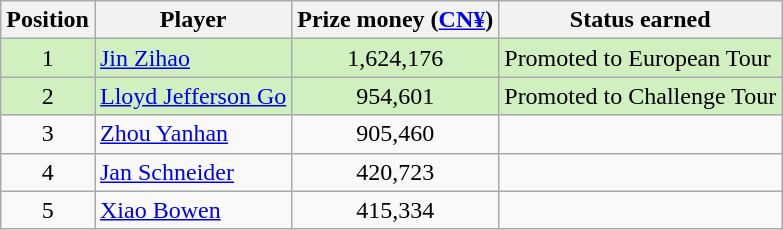<table class=wikitable>
<tr>
<th>Position</th>
<th>Player</th>
<th>Prize money (<a href='#'>CN¥</a>)</th>
<th>Status earned</th>
</tr>
<tr style="background:#D0F0C0;">
<td align=center>1</td>
<td> <a href='#'>Jin Zihao</a></td>
<td align=center>1,624,176</td>
<td>Promoted to European Tour</td>
</tr>
<tr style="background:#D0F0C0;">
<td align=center>2</td>
<td> <a href='#'>Lloyd Jefferson Go</a></td>
<td align=center>954,601</td>
<td>Promoted to Challenge Tour</td>
</tr>
<tr>
<td align=center>3</td>
<td> <a href='#'>Zhou Yanhan</a></td>
<td align=center>905,460</td>
<td></td>
</tr>
<tr>
<td align=center>4</td>
<td> <a href='#'>Jan Schneider</a></td>
<td align=center>420,723</td>
<td></td>
</tr>
<tr>
<td align=center>5</td>
<td> <a href='#'>Xiao Bowen</a></td>
<td align=center>415,334</td>
<td></td>
</tr>
</table>
